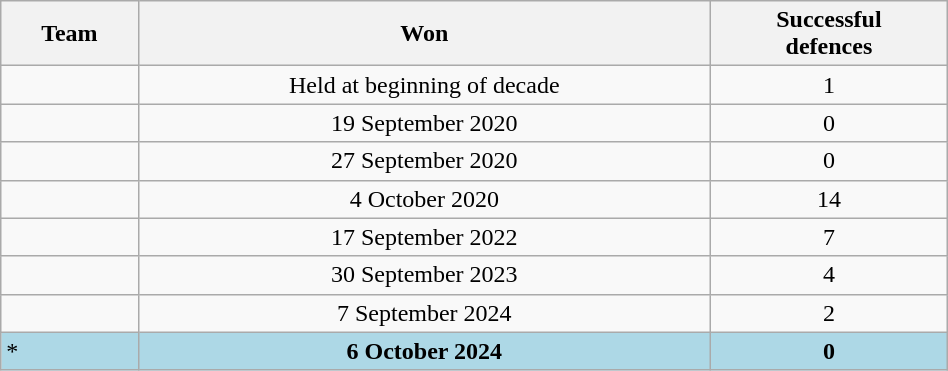<table class="wikitable" style="text-align:center;width:50%">
<tr>
<th>Team</th>
<th>Won</th>
<th>Successful<br>defences</th>
</tr>
<tr>
<td style="text-align:left"></td>
<td>Held at beginning of decade</td>
<td>1</td>
</tr>
<tr>
<td style="text-align:left"></td>
<td>19 September 2020</td>
<td>0</td>
</tr>
<tr>
<td style="text-align:left"></td>
<td>27 September 2020</td>
<td>0</td>
</tr>
<tr>
<td style="text-align:left"></td>
<td>4 October 2020</td>
<td>14</td>
</tr>
<tr>
<td style="text-align:left"></td>
<td>17 September 2022</td>
<td>7</td>
</tr>
<tr>
<td style="text-align:left"></td>
<td>30 September 2023</td>
<td>4</td>
</tr>
<tr>
<td style="text-align:left"></td>
<td>7 September 2024</td>
<td>2</td>
</tr>
<tr>
<td style="text-align:left" bgcolor="lightblue"><strong></strong>*</td>
<td bgcolor="lightblue"><strong>6 October 2024</strong></td>
<td bgcolor="lightblue"><strong>0</strong></td>
</tr>
</table>
